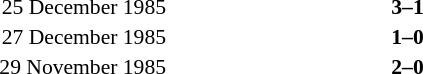<table width=100% cellspacing=1 style=font-size:90%>
<tr>
<th width=120></th>
<th width=120></th>
<th width=70></th>
<th width=120></th>
<th></th>
</tr>
<tr>
<td align=right>25 December 1985</td>
<td align=right><strong></strong></td>
<td align=center><strong>3–1</strong></td>
<td><strong></strong></td>
</tr>
<tr>
<td align=right>27 December 1985</td>
<td align=right><strong></strong></td>
<td align=center><strong>1–0</strong></td>
<td><strong></strong></td>
</tr>
<tr>
<td align=right>29 November 1985</td>
<td align=right><strong></strong></td>
<td align=center><strong>2–0</strong></td>
<td><strong></strong></td>
</tr>
</table>
